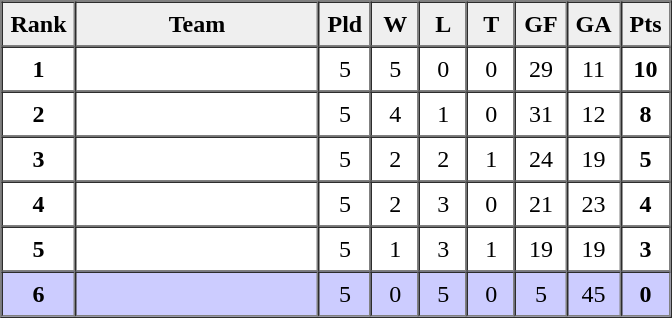<table border=1 cellpadding=5 cellspacing=0>
<tr>
<th bgcolor="#efefef" width="20">Rank</th>
<th bgcolor="#efefef" width="150">Team</th>
<th bgcolor="#efefef" width="20">Pld</th>
<th bgcolor="#efefef" width="20">W</th>
<th bgcolor="#efefef" width="20">L</th>
<th bgcolor="#efefef" width="20">T</th>
<th bgcolor="#efefef" width="20">GF</th>
<th bgcolor="#efefef" width="20">GA</th>
<th bgcolor="#efefef" width="20">Pts</th>
</tr>
<tr align=center>
<td><strong>1</strong></td>
<td align=left></td>
<td>5</td>
<td>5</td>
<td>0</td>
<td>0</td>
<td>29</td>
<td>11</td>
<td><strong>10</strong></td>
</tr>
<tr align=center>
<td><strong>2</strong></td>
<td align=left></td>
<td>5</td>
<td>4</td>
<td>1</td>
<td>0</td>
<td>31</td>
<td>12</td>
<td><strong>8</strong></td>
</tr>
<tr align=center>
<td><strong>3</strong></td>
<td align=left></td>
<td>5</td>
<td>2</td>
<td>2</td>
<td>1</td>
<td>24</td>
<td>19</td>
<td><strong>5</strong></td>
</tr>
<tr align=center>
<td><strong>4</strong></td>
<td align=left></td>
<td>5</td>
<td>2</td>
<td>3</td>
<td>0</td>
<td>21</td>
<td>23</td>
<td><strong>4</strong></td>
</tr>
<tr align=center>
<td><strong>5</strong></td>
<td align=left></td>
<td>5</td>
<td>1</td>
<td>3</td>
<td>1</td>
<td>19</td>
<td>19</td>
<td><strong>3</strong></td>
</tr>
<tr align=center bgcolor="ccccff">
<td><strong>6</strong></td>
<td align=left></td>
<td>5</td>
<td>0</td>
<td>5</td>
<td>0</td>
<td>5</td>
<td>45</td>
<td><strong>0</strong></td>
</tr>
</table>
